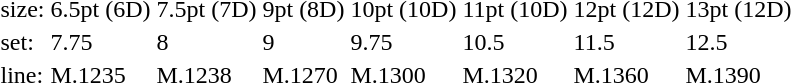<table style="margin-left:40px;">
<tr>
<td>size:</td>
<td>6.5pt (6D)</td>
<td>7.5pt (7D)</td>
<td>9pt (8D)</td>
<td>10pt (10D)</td>
<td>11pt (10D)</td>
<td>12pt (12D)</td>
<td>13pt (12D)</td>
</tr>
<tr>
<td>set:</td>
<td>7.75</td>
<td>8</td>
<td>9</td>
<td>9.75</td>
<td>10.5</td>
<td>11.5</td>
<td>12.5</td>
</tr>
<tr>
<td>line:</td>
<td>M.1235</td>
<td>M.1238</td>
<td>M.1270</td>
<td>M.1300</td>
<td>M.1320</td>
<td>M.1360</td>
<td>M.1390</td>
</tr>
</table>
